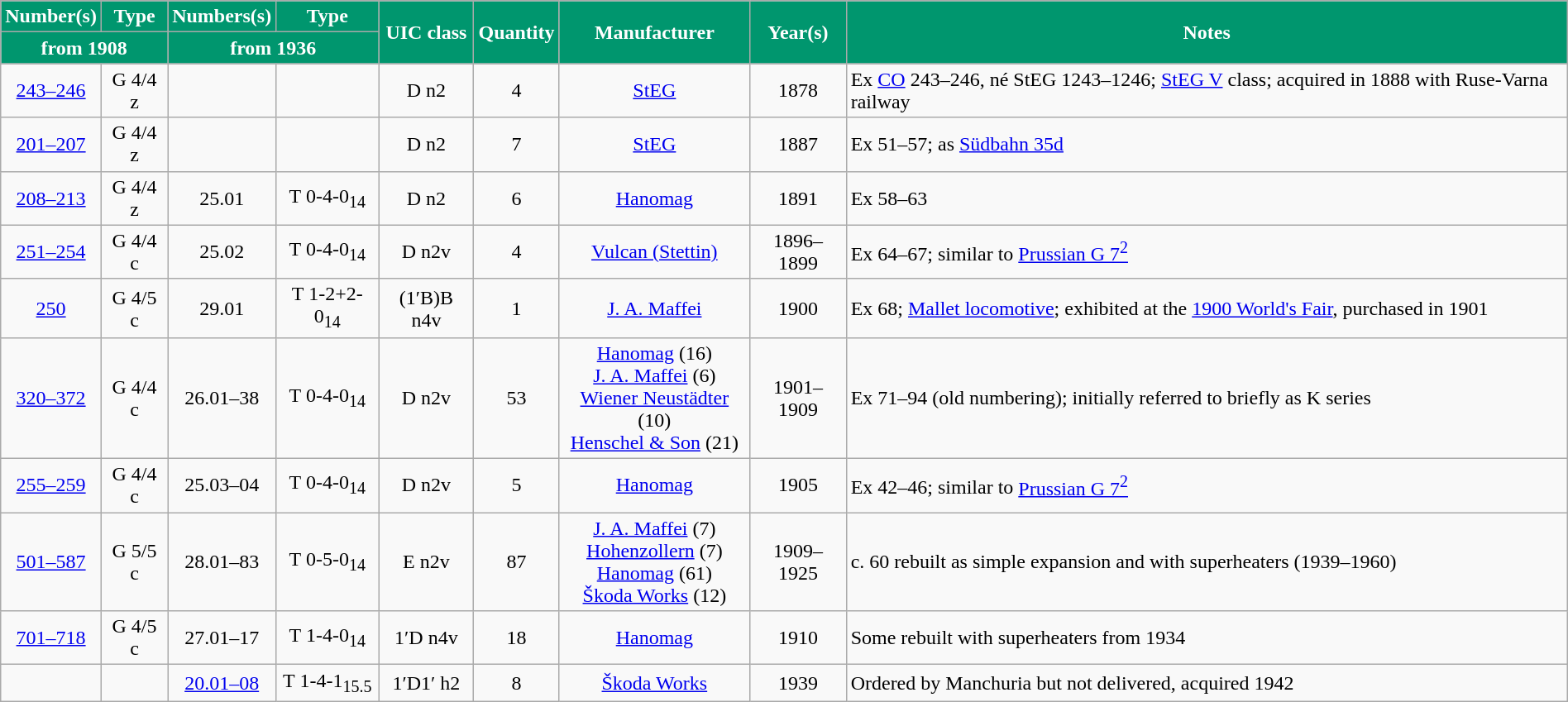<table class="wikitable"  width="100%" style=text-align:center>
<tr>
<th style="color:white; background:#00966E">Number(s)</th>
<th style="color:white; background:#00966E">Type</th>
<th style="color:white; background:#00966E">Numbers(s)</th>
<th style="color:white; background:#00966E">Type</th>
<th style="color:white; background:#00966E" rowspan="2">UIC class</th>
<th style="color:white; background:#00966E" rowspan="2">Quantity</th>
<th style="color:white; background:#00966E" rowspan="2">Manufacturer</th>
<th style="color:white; background:#00966E" rowspan="2">Year(s)</th>
<th style="color:white; background:#00966E" rowspan="2">Notes</th>
</tr>
<tr>
<th style="color:white; background:#00966E" colspan="2">from 1908</th>
<th style="color:white; background:#00966E" colspan="2">from 1936</th>
</tr>
<tr>
<td><a href='#'>243–246</a></td>
<td>G 4/4 z</td>
<td></td>
<td></td>
<td>D n2</td>
<td>4</td>
<td><a href='#'>StEG</a></td>
<td>1878</td>
<td align=left>Ex <a href='#'>CO</a> 243–246, né StEG 1243–1246; <a href='#'>StEG V</a> class; acquired in 1888 with Ruse-Varna railway</td>
</tr>
<tr>
<td><a href='#'>201–207</a></td>
<td>G 4/4 z</td>
<td></td>
<td></td>
<td>D n2</td>
<td>7</td>
<td><a href='#'>StEG</a></td>
<td>1887</td>
<td align=left>Ex 51–57; as <a href='#'>Südbahn 35d</a></td>
</tr>
<tr>
<td><a href='#'>208–213</a></td>
<td>G 4/4 z</td>
<td>25.01</td>
<td>Т 0-4-0<sub>14</sub></td>
<td>D n2</td>
<td>6</td>
<td><a href='#'>Hanomag</a></td>
<td>1891</td>
<td align=left>Ex 58–63</td>
</tr>
<tr>
<td><a href='#'>251–254</a></td>
<td>G 4/4 c</td>
<td>25.02</td>
<td>Т 0-4-0<sub>14</sub></td>
<td>D n2v</td>
<td>4</td>
<td><a href='#'>Vulcan (Stettin)</a></td>
<td>1896–1899</td>
<td align=left>Ex 64–67; similar to <a href='#'>Prussian G 7<sup>2</sup></a></td>
</tr>
<tr>
<td><a href='#'>250</a></td>
<td>G 4/5 c</td>
<td>29.01</td>
<td>Т 1-2+2-0<sub>14</sub></td>
<td>(1′B)B n4v</td>
<td>1</td>
<td><a href='#'>J. A. Maffei</a></td>
<td>1900</td>
<td align=left>Ex 68; <a href='#'>Mallet locomotive</a>; exhibited at the <a href='#'>1900 World's Fair</a>, purchased in 1901</td>
</tr>
<tr>
<td><a href='#'>320–372</a></td>
<td>G 4/4 c</td>
<td>26.01–38</td>
<td>Т 0-4-0<sub>14</sub></td>
<td>D n2v</td>
<td>53</td>
<td><a href='#'>Hanomag</a> (16)<br><a href='#'>J. A. Maffei</a> (6)<br><a href='#'>Wiener Neustädter</a> (10)<br><a href='#'>Henschel & Son</a> (21)</td>
<td>1901–1909</td>
<td align=left>Ex 71–94 (old numbering); initially referred to briefly as K series</td>
</tr>
<tr>
<td><a href='#'>255–259</a></td>
<td>G 4/4 c</td>
<td>25.03–04</td>
<td>Т 0-4-0<sub>14</sub></td>
<td>D n2v</td>
<td>5</td>
<td><a href='#'>Hanomag</a></td>
<td>1905</td>
<td align=left>Ex 42–46; similar to <a href='#'>Prussian G 7<sup>2</sup></a></td>
</tr>
<tr>
<td><a href='#'>501–587</a></td>
<td>G 5/5 c</td>
<td>28.01–83</td>
<td>Т 0-5-0<sub>14</sub></td>
<td>E n2v</td>
<td>87</td>
<td><a href='#'>J. A. Maffei</a> (7)<br><a href='#'>Hohenzollern</a> (7)<br><a href='#'>Hanomag</a> (61)<br><a href='#'>Škoda Works</a> (12)</td>
<td>1909–1925</td>
<td align=left>c. 60 rebuilt as simple expansion and with superheaters (1939–1960)</td>
</tr>
<tr>
<td><a href='#'>701–718</a></td>
<td>G 4/5 c</td>
<td>27.01–17</td>
<td>Т 1-4-0<sub>14</sub></td>
<td>1′D n4v</td>
<td>18</td>
<td><a href='#'>Hanomag</a></td>
<td>1910</td>
<td align=left>Some rebuilt with superheaters from 1934</td>
</tr>
<tr>
<td></td>
<td></td>
<td><a href='#'>20.01–08</a></td>
<td>Т 1-4-1<sub>15.5</sub></td>
<td>1′D1′ h2</td>
<td>8</td>
<td><a href='#'>Škoda Works</a></td>
<td>1939</td>
<td align=left>Ordered by Manchuria but not delivered, acquired 1942</td>
</tr>
</table>
